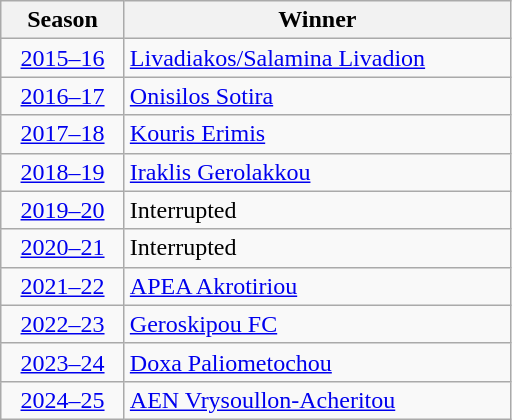<table class="wikitable" style="text-align:left;">
<tr>
<th width="75">Season</th>
<th width="250">Winner</th>
</tr>
<tr>
<td align="center"><a href='#'>2015–16</a></td>
<td><a href='#'>Livadiakos/Salamina Livadion</a></td>
</tr>
<tr>
<td align="center"><a href='#'>2016–17</a></td>
<td><a href='#'>Onisilos Sotira</a></td>
</tr>
<tr>
<td align="center"><a href='#'>2017–18</a></td>
<td><a href='#'>Kouris Erimis</a></td>
</tr>
<tr>
<td align="center"><a href='#'>2018–19</a></td>
<td><a href='#'>Iraklis Gerolakkou</a></td>
</tr>
<tr>
<td align="center"><a href='#'>2019–20</a></td>
<td>Interrupted</td>
</tr>
<tr>
<td align="center"><a href='#'>2020–21</a></td>
<td>Interrupted</td>
</tr>
<tr>
<td align="center"><a href='#'>2021–22</a></td>
<td><a href='#'>APEA Akrotiriou</a></td>
</tr>
<tr>
<td align="center"><a href='#'>2022–23</a></td>
<td><a href='#'>Geroskipou FC</a></td>
</tr>
<tr>
<td align="center"><a href='#'>2023–24</a></td>
<td><a href='#'>Doxa Paliometochou</a></td>
</tr>
<tr>
<td align="center"><a href='#'>2024–25</a></td>
<td><a href='#'>AEN Vrysoullon-Acheritou</a></td>
</tr>
</table>
